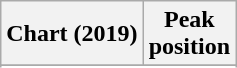<table class="wikitable sortable plainrowheaders" style="text-align:center">
<tr>
<th scope="col">Chart (2019)</th>
<th scope="col">Peak<br>position</th>
</tr>
<tr>
</tr>
<tr>
</tr>
<tr>
</tr>
<tr>
</tr>
<tr>
</tr>
<tr>
</tr>
<tr>
</tr>
<tr>
</tr>
<tr>
</tr>
</table>
